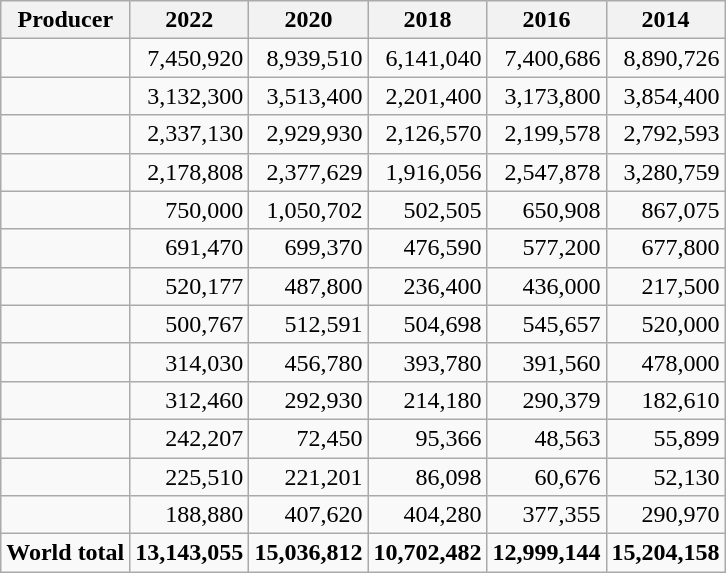<table class="wikitable sortable" style="text-align:right">
<tr>
<th>Producer</th>
<th>2022</th>
<th>2020</th>
<th>2018</th>
<th>2016</th>
<th>2014</th>
</tr>
<tr>
<td> </td>
<td>7,450,920</td>
<td>8,939,510</td>
<td>6,141,040</td>
<td>7,400,686</td>
<td>8,890,726</td>
</tr>
<tr>
<td> </td>
<td>3,132,300</td>
<td>3,513,400</td>
<td>2,201,400</td>
<td>3,173,800</td>
<td>3,854,400</td>
</tr>
<tr>
<td> </td>
<td>2,337,130</td>
<td>2,929,930</td>
<td>2,126,570</td>
<td>2,199,578</td>
<td>2,792,593</td>
</tr>
<tr>
<td> </td>
<td>2,178,808</td>
<td>2,377,629</td>
<td>1,916,056</td>
<td>2,547,878</td>
<td>3,280,759</td>
</tr>
<tr>
<td> </td>
<td>750,000</td>
<td>1,050,702</td>
<td>502,505</td>
<td>650,908</td>
<td>867,075</td>
</tr>
<tr>
<td> </td>
<td>691,470</td>
<td>699,370</td>
<td>476,590</td>
<td>577,200</td>
<td>677,800</td>
</tr>
<tr>
<td> </td>
<td>520,177</td>
<td>487,800</td>
<td>236,400</td>
<td>436,000</td>
<td>217,500</td>
</tr>
<tr>
<td> </td>
<td>500,767</td>
<td>512,591</td>
<td>504,698</td>
<td>545,657</td>
<td>520,000</td>
</tr>
<tr>
<td> </td>
<td>314,030</td>
<td>456,780</td>
<td>393,780</td>
<td>391,560</td>
<td>478,000</td>
</tr>
<tr>
<td> </td>
<td>312,460</td>
<td>292,930</td>
<td>214,180</td>
<td>290,379</td>
<td>182,610</td>
</tr>
<tr>
<td> </td>
<td>242,207</td>
<td>72,450</td>
<td>95,366</td>
<td>48,563</td>
<td>55,899</td>
</tr>
<tr>
<td> </td>
<td>225,510</td>
<td>221,201</td>
<td>86,098</td>
<td>60,676</td>
<td>52,130</td>
</tr>
<tr>
<td> </td>
<td>188,880</td>
<td>407,620</td>
<td>404,280</td>
<td>377,355</td>
<td>290,970</td>
</tr>
<tr>
<td> <strong>World total</strong></td>
<td><strong>13,143,055</strong></td>
<td><strong>15,036,812</strong></td>
<td><strong>10,702,482</strong></td>
<td><strong>12,999,144</strong></td>
<td><strong>15,204,158</strong></td>
</tr>
</table>
